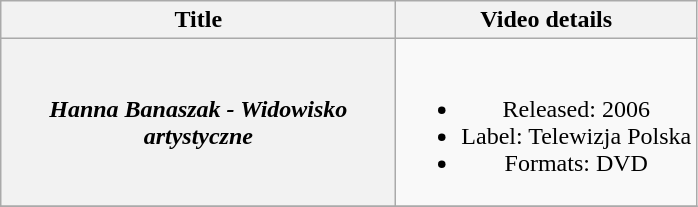<table class="wikitable plainrowheaders" style="text-align:center;">
<tr>
<th scope="col" style="width:16em;">Title</th>
<th scope="col">Video details</th>
</tr>
<tr>
<th scope="row"><em>Hanna Banaszak - Widowisko artystyczne</em></th>
<td><br><ul><li>Released: 2006</li><li>Label: Telewizja Polska</li><li>Formats: DVD</li></ul></td>
</tr>
<tr>
</tr>
</table>
